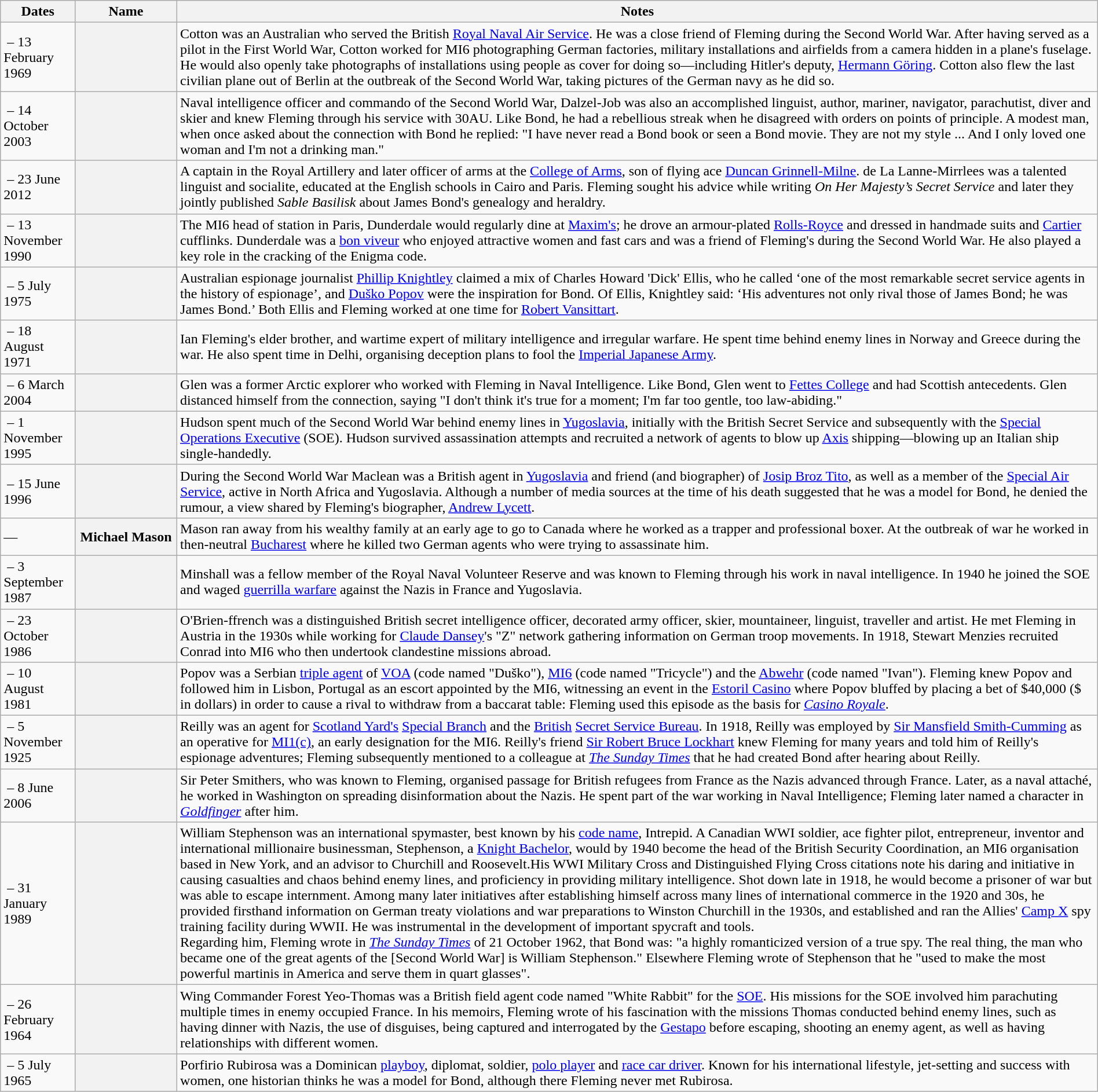<table class="wikitable plainrowheaders sortable" style="margin-right: 0">
<tr>
<th scope="col">Dates</th>
<th scope="col" style="vertical-align:top; width:110px;">Name</th>
<th scope="col"  class="unsortable">Notes</th>
</tr>
<tr>
<td> – 13 February 1969</td>
<th scope="row"></th>
<td>Cotton was an Australian who served the British <a href='#'>Royal Naval Air Service</a>. He was a close friend of Fleming during the Second World War. After having served as a pilot in the First World War, Cotton worked for MI6 photographing German factories, military installations and airfields from a camera hidden in a plane's fuselage. He would also openly take photographs of installations using people as cover for doing so—including Hitler's deputy, <a href='#'>Hermann Göring</a>. Cotton also flew the last civilian plane out of Berlin at the outbreak of the Second World War, taking pictures of the German navy as he did so.</td>
</tr>
<tr>
<td> – 14 October 2003</td>
<th scope="row"></th>
<td>Naval intelligence officer and commando of the Second World War, Dalzel-Job was also an accomplished linguist, author, mariner, navigator, parachutist, diver and skier and knew Fleming through his service with 30AU. Like Bond, he had a rebellious streak when he disagreed with orders on points of principle. A modest man, when once asked about the connection with Bond he replied: "I have never read a Bond book or seen a Bond movie. They are not my style ... And I only loved one woman and I'm not a drinking man."</td>
</tr>
<tr>
<td> – 23 June 2012</td>
<th scope="row"></th>
<td>A captain in the Royal Artillery and later officer of arms at the <a href='#'>College of Arms</a>, son of flying ace <a href='#'>Duncan Grinnell-Milne</a>. de La Lanne-Mirrlees was a talented linguist and socialite, educated at the English schools in Cairo and Paris. Fleming sought his advice while writing <em>On Her Majesty’s Secret Service</em> and later they jointly published <em>Sable Basilisk</em> about James Bond's genealogy and heraldry.</td>
</tr>
<tr>
<td> – 13 November 1990</td>
<th scope="row"></th>
<td>The MI6 head of station in Paris, Dunderdale would regularly dine at <a href='#'>Maxim's</a>; he drove an armour-plated <a href='#'>Rolls-Royce</a> and dressed in handmade suits and <a href='#'>Cartier</a> cufflinks. Dunderdale was a <a href='#'>bon viveur</a> who enjoyed attractive women and fast cars and was a friend of Fleming's during the Second World War. He also played a key role in the cracking of the Enigma code.</td>
</tr>
<tr>
<td> – 5 July 1975</td>
<th scope="row"></th>
<td>Australian espionage journalist <a href='#'>Phillip Knightley</a> claimed a mix of Charles Howard 'Dick' Ellis, who he called ‘one of the most remarkable secret service agents in the history of espionage’, and <a href='#'>Duško Popov</a> were the inspiration for Bond. Of Ellis, Knightley said: ‘His adventures not only rival those of James Bond; he was James Bond.’  Both Ellis and Fleming worked at one time for <a href='#'>Robert Vansittart</a>. </td>
</tr>
<tr>
<td> – 18 August 1971</td>
<th scope="row"></th>
<td>Ian Fleming's elder brother, and wartime expert of military intelligence and irregular warfare. He spent time behind enemy lines in Norway and Greece during the war. He also spent time in Delhi, organising deception plans to fool the <a href='#'>Imperial Japanese Army</a>.</td>
</tr>
<tr>
<td> – 6 March 2004</td>
<th scope="row"></th>
<td>Glen was a former Arctic explorer who worked with Fleming in Naval Intelligence. Like Bond, Glen went to <a href='#'>Fettes College</a> and had Scottish antecedents. Glen distanced himself from the connection, saying "I don't think it's true for a moment; I'm far too gentle, too law-abiding."</td>
</tr>
<tr>
<td> – 1 November 1995</td>
<th scope="row"></th>
<td>Hudson spent much of the Second World War behind enemy lines in <a href='#'>Yugoslavia</a>, initially with the British Secret Service and subsequently with the <a href='#'>Special Operations Executive</a> (SOE). Hudson survived assassination attempts and recruited a network of agents to blow up <a href='#'>Axis</a> shipping—blowing up an Italian ship single-handedly.</td>
</tr>
<tr>
<td> – 15 June 1996</td>
<th scope="row"></th>
<td>During the Second World War Maclean was a British agent in <a href='#'>Yugoslavia</a> and friend (and biographer) of <a href='#'>Josip Broz Tito</a>, as well as a member of the <a href='#'>Special Air Service</a>, active in North Africa and Yugoslavia. Although a number of media sources at the time of his death suggested that he was a model for Bond, he denied the rumour, a view shared by Fleming's biographer, <a href='#'>Andrew Lycett</a>.</td>
</tr>
<tr>
<td>—</td>
<th scope="row">Michael Mason</th>
<td>Mason ran away from his wealthy family at an early age to go to Canada where he worked as a trapper and professional boxer. At the outbreak of war he worked in then-neutral <a href='#'>Bucharest</a> where he killed two German agents who were trying to assassinate him.</td>
</tr>
<tr>
<td> – 3 September 1987</td>
<th scope="row"></th>
<td>Minshall was a fellow member of the Royal Naval Volunteer Reserve and was known to Fleming through his work in naval intelligence. In 1940 he joined the SOE and waged <a href='#'>guerrilla warfare</a> against the Nazis in France and Yugoslavia.</td>
</tr>
<tr>
<td> – 23 October 1986</td>
<th scope="row"></th>
<td>O'Brien-ffrench was a distinguished British secret intelligence officer, decorated army officer, skier, mountaineer, linguist, traveller and artist. He met Fleming in Austria in the 1930s while working for <a href='#'>Claude Dansey</a>'s "Z" network gathering information on German troop movements. In 1918, Stewart Menzies recruited Conrad into MI6 who then undertook clandestine missions abroad.</td>
</tr>
<tr>
<td> – 10 August 1981</td>
<th scope="row"></th>
<td>Popov was a Serbian <a href='#'>triple agent</a> of <a href='#'>VOA</a> (code named "Duško"), <a href='#'>MI6</a> (code named "Tricycle") and the <a href='#'>Abwehr</a>  (code named "Ivan"). Fleming knew Popov and followed him in Lisbon, Portugal as an escort appointed by the MI6, witnessing an event in the <a href='#'>Estoril Casino</a> where Popov bluffed by placing a bet of $40,000 ($ in  dollars) in order to cause a rival to withdraw from a baccarat table: Fleming used this episode as the basis for <a href='#'><em>Casino Royale</em></a>.</td>
</tr>
<tr>
<td> – 5 November 1925</td>
<th scope="row"></th>
<td>Reilly was an agent for <a href='#'>Scotland Yard's</a> <a href='#'>Special Branch</a> and the <a href='#'>British</a> <a href='#'>Secret Service Bureau</a>. In 1918, Reilly was employed by <a href='#'>Sir Mansfield Smith-Cumming</a> as an operative for <a href='#'>MI1(c)</a>, an early designation for the MI6. Reilly's friend <a href='#'>Sir Robert Bruce Lockhart</a> knew Fleming for many years and told him of Reilly's espionage adventures; Fleming subsequently mentioned to a colleague at <em><a href='#'>The Sunday Times</a></em> that he had created Bond after hearing about Reilly.</td>
</tr>
<tr>
<td> – 8 June 2006</td>
<th scope="row"></th>
<td>Sir Peter Smithers, who was known to Fleming, organised passage for British refugees from France as the Nazis advanced through France. Later, as a naval attaché, he worked in Washington on spreading disinformation about the Nazis. He spent part of the war working in Naval Intelligence; Fleming later named a character in <a href='#'><em>Goldfinger</em></a> after him.</td>
</tr>
<tr>
<td> – 31 January 1989</td>
<th scope="row"></th>
<td>William Stephenson was an international spymaster, best known by his <a href='#'>code name</a>, Intrepid. A Canadian WWI soldier, ace fighter pilot, entrepreneur, inventor and international millionaire businessman, Stephenson, a <a href='#'>Knight Bachelor</a>, would by 1940 become the head of the British Security Coordination, an MI6 organisation based in New York, and an advisor to Churchill and Roosevelt.His WWI Military Cross and Distinguished Flying Cross citations note his daring and initiative in causing casualties and chaos behind enemy lines, and proficiency in providing military intelligence. Shot down late in 1918, he would become a prisoner of war but was able to escape internment. Among many later initiatives after establishing himself across many lines of international commerce in the 1920 and 30s, he provided firsthand information on German treaty violations and war preparations to Winston Churchill in the 1930s, and established and ran the Allies' <a href='#'>Camp X</a> spy training facility during WWII. He was instrumental in the development of important spycraft and tools.<br>Regarding him, Fleming wrote in <em><a href='#'>The Sunday Times</a></em> of 21 October 1962, that Bond was: "a highly romanticized version of a true spy. The real thing, the man who became one of the great agents of the [Second World War] is William Stephenson." Elsewhere Fleming wrote of Stephenson that he "used to make the most powerful martinis in America and serve them in quart glasses".</td>
</tr>
<tr>
<td> – 26 February 1964</td>
<th scope="row"></th>
<td>Wing Commander Forest Yeo-Thomas was a British field agent code named "White Rabbit" for the <a href='#'>SOE</a>. His missions for the SOE involved him parachuting multiple times in enemy occupied France. In his memoirs, Fleming wrote of his fascination with the missions Thomas conducted behind enemy lines, such as having dinner with Nazis, the use of disguises, being captured and interrogated by the <a href='#'>Gestapo</a> before escaping, shooting an enemy agent, as well as having relationships with different women.</td>
</tr>
<tr>
<td> – 5 July 1965</td>
<th scope="row"></th>
<td>Porfirio Rubirosa was a Dominican <a href='#'>playboy</a>, diplomat, soldier, <a href='#'>polo player</a> and <a href='#'>race car driver</a>. Known for his international lifestyle, jet-setting and success with women, one historian thinks he was a model for Bond, although there Fleming never met Rubirosa.</td>
</tr>
</table>
